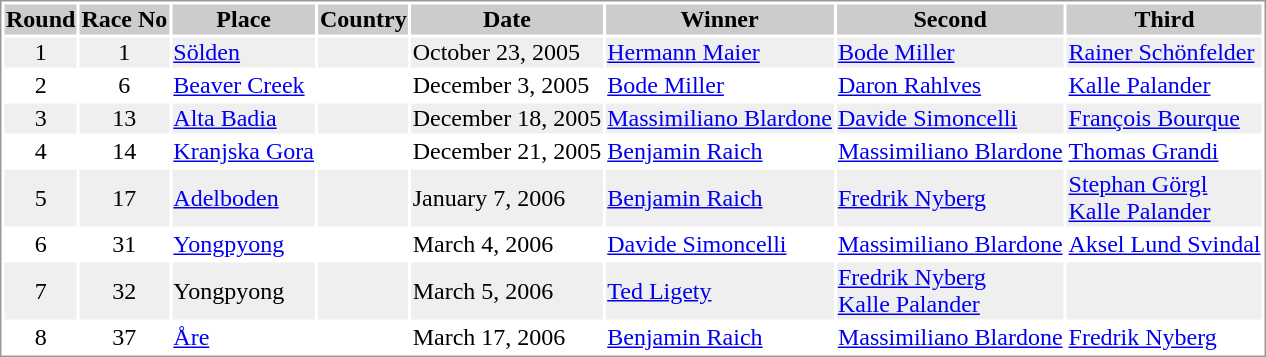<table border="0" style="border: 1px solid #999; background-color:#FFFFFF; text-align:center">
<tr align="center" bgcolor="#CCCCCC">
<th>Round</th>
<th>Race No</th>
<th>Place</th>
<th>Country</th>
<th>Date</th>
<th>Winner</th>
<th>Second</th>
<th>Third</th>
</tr>
<tr bgcolor="#EFEFEF">
<td>1</td>
<td>1</td>
<td align="left"><a href='#'>Sölden</a></td>
<td align="left"></td>
<td align="left">October 23, 2005</td>
<td align="left"> <a href='#'>Hermann Maier</a></td>
<td align="left"> <a href='#'>Bode Miller</a></td>
<td align="left"> <a href='#'>Rainer Schönfelder</a></td>
</tr>
<tr>
<td>2</td>
<td>6</td>
<td align="left"><a href='#'>Beaver Creek</a></td>
<td align="left"></td>
<td align="left">December 3, 2005</td>
<td align="left"> <a href='#'>Bode Miller</a></td>
<td align="left"> <a href='#'>Daron Rahlves</a></td>
<td align="left"> <a href='#'>Kalle Palander</a></td>
</tr>
<tr bgcolor="#EFEFEF">
<td>3</td>
<td>13</td>
<td align="left"><a href='#'>Alta Badia</a></td>
<td align="left"></td>
<td align="left">December 18, 2005</td>
<td align="left"> <a href='#'>Massimiliano Blardone</a></td>
<td align="left"> <a href='#'>Davide Simoncelli</a></td>
<td align="left"> <a href='#'>François Bourque</a></td>
</tr>
<tr>
<td>4</td>
<td>14</td>
<td align="left"><a href='#'>Kranjska Gora</a></td>
<td align="left"></td>
<td align="left">December 21, 2005</td>
<td align="left"> <a href='#'>Benjamin Raich</a></td>
<td align="left"> <a href='#'>Massimiliano Blardone</a></td>
<td align="left"> <a href='#'>Thomas Grandi</a></td>
</tr>
<tr bgcolor="#EFEFEF">
<td>5</td>
<td>17</td>
<td align="left"><a href='#'>Adelboden</a></td>
<td align="left"></td>
<td align="left">January 7, 2006</td>
<td align="left"> <a href='#'>Benjamin Raich</a></td>
<td align="left"> <a href='#'>Fredrik Nyberg</a></td>
<td align="left"> <a href='#'>Stephan Görgl</a><br> <a href='#'>Kalle Palander</a></td>
</tr>
<tr>
<td>6</td>
<td>31</td>
<td align="left"><a href='#'>Yongpyong</a></td>
<td align="left"></td>
<td align="left">March 4, 2006</td>
<td align="left"> <a href='#'>Davide Simoncelli</a></td>
<td align="left"> <a href='#'>Massimiliano Blardone</a></td>
<td align="left"> <a href='#'>Aksel Lund Svindal</a></td>
</tr>
<tr bgcolor="#EFEFEF">
<td>7</td>
<td>32</td>
<td align="left">Yongpyong</td>
<td align="left"></td>
<td align="left">March 5, 2006</td>
<td align="left"> <a href='#'>Ted Ligety</a></td>
<td align="left"> <a href='#'>Fredrik Nyberg</a><br> <a href='#'>Kalle Palander</a></td>
<td align="left"></td>
</tr>
<tr>
<td>8</td>
<td>37</td>
<td align="left"><a href='#'>Åre</a></td>
<td align="left"></td>
<td align="left">March 17, 2006</td>
<td align="left"> <a href='#'>Benjamin Raich</a></td>
<td align="left"> <a href='#'>Massimiliano Blardone</a></td>
<td align="left"> <a href='#'>Fredrik Nyberg</a></td>
</tr>
</table>
